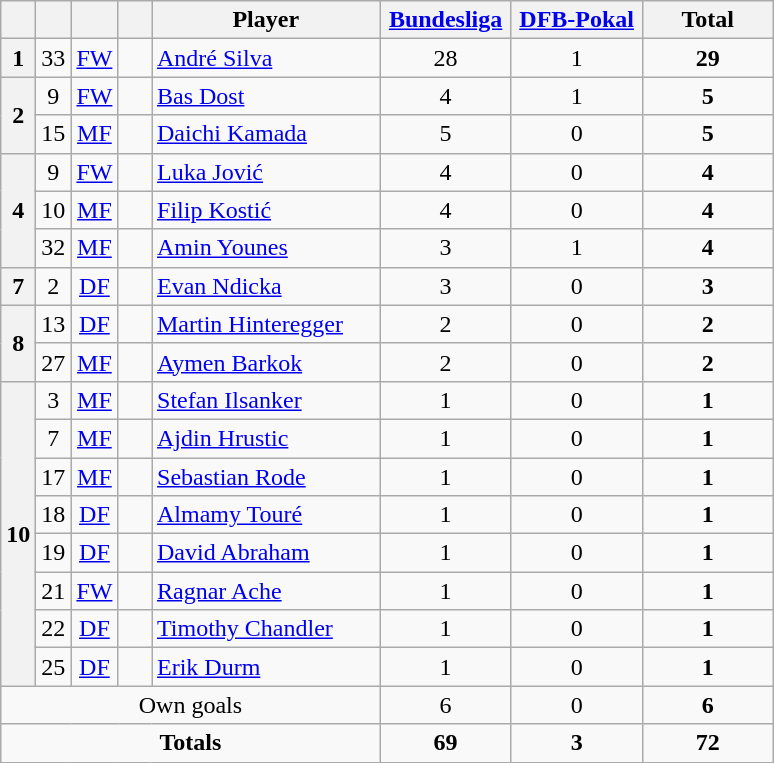<table class="wikitable" style="text-align:center">
<tr>
<th width=15></th>
<th width=15></th>
<th width=15></th>
<th width=15></th>
<th width=145>Player</th>
<th width=80><a href='#'>Bundesliga</a></th>
<th width=80><a href='#'>DFB-Pokal</a></th>
<th width=80>Total</th>
</tr>
<tr>
<th rowspan=1>1</th>
<td>33</td>
<td><a href='#'>FW</a></td>
<td></td>
<td align=left><a href='#'>André Silva</a></td>
<td>28</td>
<td>1</td>
<td><strong>29</strong></td>
</tr>
<tr>
<th rowspan=2>2</th>
<td>9</td>
<td><a href='#'>FW</a></td>
<td></td>
<td align=left><a href='#'>Bas Dost</a></td>
<td>4</td>
<td>1</td>
<td><strong>5</strong></td>
</tr>
<tr>
<td>15</td>
<td><a href='#'>MF</a></td>
<td></td>
<td align=left><a href='#'>Daichi Kamada</a></td>
<td>5</td>
<td>0</td>
<td><strong>5</strong></td>
</tr>
<tr>
<th rowspan=3>4</th>
<td>9</td>
<td><a href='#'>FW</a></td>
<td></td>
<td align=left><a href='#'>Luka Jović</a></td>
<td>4</td>
<td>0</td>
<td><strong>4</strong></td>
</tr>
<tr>
<td>10</td>
<td><a href='#'>MF</a></td>
<td></td>
<td align=left><a href='#'>Filip Kostić</a></td>
<td>4</td>
<td>0</td>
<td><strong>4</strong></td>
</tr>
<tr>
<td>32</td>
<td><a href='#'>MF</a></td>
<td></td>
<td align=left><a href='#'>Amin Younes</a></td>
<td>3</td>
<td>1</td>
<td><strong>4</strong></td>
</tr>
<tr>
<th>7</th>
<td>2</td>
<td><a href='#'>DF</a></td>
<td></td>
<td align=left><a href='#'>Evan Ndicka</a></td>
<td>3</td>
<td>0</td>
<td><strong>3</strong></td>
</tr>
<tr>
<th rowspan=2>8</th>
<td>13</td>
<td><a href='#'>DF</a></td>
<td></td>
<td align=left><a href='#'>Martin Hinteregger</a></td>
<td>2</td>
<td>0</td>
<td><strong>2</strong></td>
</tr>
<tr>
<td>27</td>
<td><a href='#'>MF</a></td>
<td></td>
<td align=left><a href='#'>Aymen Barkok</a></td>
<td>2</td>
<td>0</td>
<td><strong>2</strong></td>
</tr>
<tr>
<th rowspan=8>10</th>
<td>3</td>
<td><a href='#'>MF</a></td>
<td></td>
<td align=left><a href='#'>Stefan Ilsanker</a></td>
<td>1</td>
<td>0</td>
<td><strong>1</strong></td>
</tr>
<tr>
<td>7</td>
<td><a href='#'>MF</a></td>
<td></td>
<td align=left><a href='#'>Ajdin Hrustic</a></td>
<td>1</td>
<td>0</td>
<td><strong>1</strong></td>
</tr>
<tr>
<td>17</td>
<td><a href='#'>MF</a></td>
<td></td>
<td align=left><a href='#'>Sebastian Rode</a></td>
<td>1</td>
<td>0</td>
<td><strong>1</strong></td>
</tr>
<tr>
<td>18</td>
<td><a href='#'>DF</a></td>
<td></td>
<td align=left><a href='#'>Almamy Touré</a></td>
<td>1</td>
<td>0</td>
<td><strong>1</strong></td>
</tr>
<tr>
<td>19</td>
<td><a href='#'>DF</a></td>
<td></td>
<td align=left><a href='#'>David Abraham</a></td>
<td>1</td>
<td>0</td>
<td><strong>1</strong></td>
</tr>
<tr>
<td>21</td>
<td><a href='#'>FW</a></td>
<td></td>
<td align=left><a href='#'>Ragnar Ache</a></td>
<td>1</td>
<td>0</td>
<td><strong>1</strong></td>
</tr>
<tr>
<td>22</td>
<td><a href='#'>DF</a></td>
<td></td>
<td align=left><a href='#'>Timothy Chandler</a></td>
<td>1</td>
<td>0</td>
<td><strong>1</strong></td>
</tr>
<tr>
<td>25</td>
<td><a href='#'>DF</a></td>
<td></td>
<td align=left><a href='#'>Erik Durm</a></td>
<td>1</td>
<td>0</td>
<td><strong>1</strong></td>
</tr>
<tr class="sortbottom">
<td colspan=5>Own goals</td>
<td>6</td>
<td>0</td>
<td><strong>6</strong></td>
</tr>
<tr>
<td colspan=5><strong>Totals</strong></td>
<td><strong>69</strong></td>
<td><strong>3</strong></td>
<td><strong>72</strong></td>
</tr>
</table>
